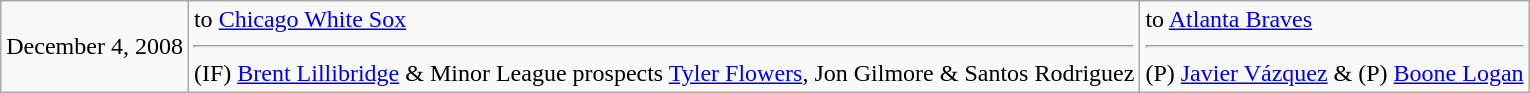<table class="wikitable">
<tr>
<td>December 4, 2008<br></td>
<td valign="top">to <a href='#'>Chicago White Sox</a> <hr> (IF) <a href='#'>Brent Lillibridge</a> & Minor League prospects <a href='#'>Tyler Flowers</a>, Jon Gilmore & Santos Rodriguez</td>
<td valign="top">to <a href='#'>Atlanta Braves</a> <hr> (P) <a href='#'>Javier Vázquez</a> & (P) <a href='#'>Boone Logan</a></td>
</tr>
</table>
